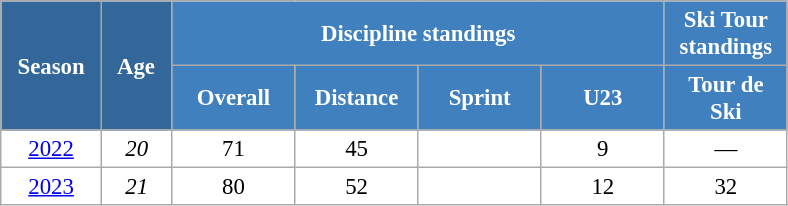<table class="wikitable" style="font-size:95%; text-align:center; border:grey solid 1px; border-collapse:collapse; background:#ffffff;">
<tr>
<th style="background-color:#369; color:white; width:60px;" rowspan="2"> Season </th>
<th style="background-color:#369; color:white; width:40px;" rowspan="2"> Age </th>
<th style="background-color:#4180be; color:white;" colspan="4">Discipline standings</th>
<th style="background-color:#4180be; color:white;" colspan="1">Ski Tour standings</th>
</tr>
<tr>
<th style="background-color:#4180be; color:white; width:75px;">Overall</th>
<th style="background-color:#4180be; color:white; width:75px;">Distance</th>
<th style="background-color:#4180be; color:white; width:75px;">Sprint</th>
<th style="background-color:#4180be; color:white; width:75px;">U23</th>
<th style="background-color:#4180be; color:white; width:75px;">Tour de<br>Ski</th>
</tr>
<tr>
<td><a href='#'>2022</a></td>
<td><em>20</em></td>
<td>71</td>
<td>45</td>
<td></td>
<td>9</td>
<td>—</td>
</tr>
<tr>
<td><a href='#'>2023</a></td>
<td><em>21</em></td>
<td>80</td>
<td>52</td>
<td></td>
<td>12</td>
<td>32</td>
</tr>
</table>
